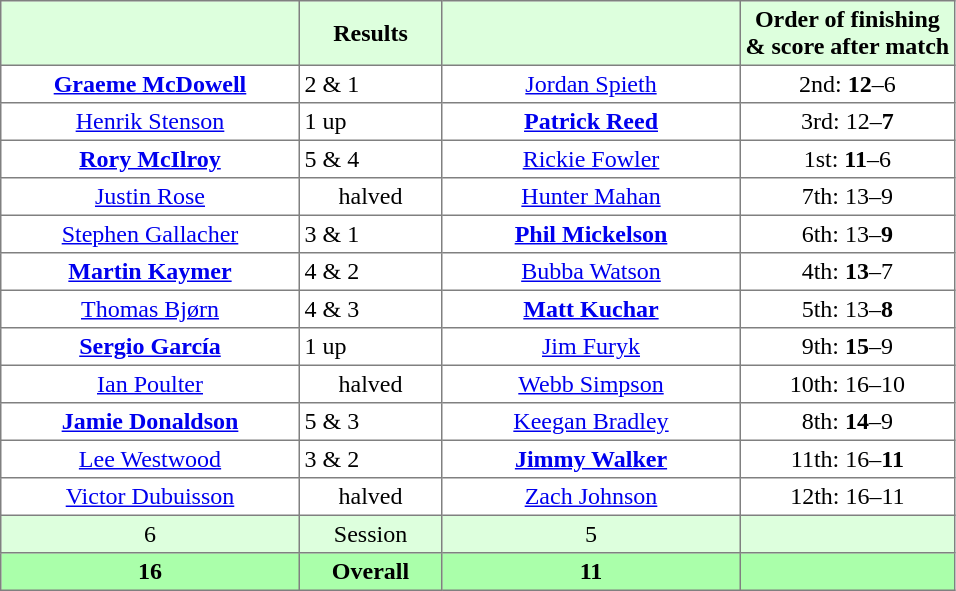<table border="1" cellpadding="3" style="border-collapse: collapse; text-align:center;">
<tr style="background:#dfd;">
<th style="width:12em;"></th>
<th style="width:5.5em;">Results</th>
<th style="width:12em;"></th>
<th>Order of finishing<br>& score after match</th>
</tr>
<tr>
<td><strong><a href='#'>Graeme McDowell</a></strong></td>
<td align=left> 2 & 1</td>
<td><a href='#'>Jordan Spieth</a></td>
<td>2nd: <strong>12</strong>–6</td>
</tr>
<tr>
<td><a href='#'>Henrik Stenson</a></td>
<td align=left> 1 up</td>
<td><strong><a href='#'>Patrick Reed</a></strong></td>
<td>3rd: 12–<strong>7</strong></td>
</tr>
<tr>
<td><strong><a href='#'>Rory McIlroy</a></strong></td>
<td align=left> 5 & 4</td>
<td><a href='#'>Rickie Fowler</a></td>
<td>1st: <strong>11</strong>–6</td>
</tr>
<tr>
<td><a href='#'>Justin Rose</a></td>
<td align=center>halved</td>
<td><a href='#'>Hunter Mahan</a></td>
<td>7th: 13–9</td>
</tr>
<tr>
<td><a href='#'>Stephen Gallacher</a></td>
<td align=left> 3 & 1</td>
<td><strong><a href='#'>Phil Mickelson</a></strong></td>
<td>6th: 13–<strong>9</strong></td>
</tr>
<tr>
<td><strong><a href='#'>Martin Kaymer</a></strong></td>
<td align=left> 4 & 2</td>
<td><a href='#'>Bubba Watson</a></td>
<td>4th: <strong>13</strong>–7</td>
</tr>
<tr>
<td><a href='#'>Thomas Bjørn</a></td>
<td align=left> 4 & 3</td>
<td><strong><a href='#'>Matt Kuchar</a></strong></td>
<td>5th: 13–<strong>8</strong></td>
</tr>
<tr>
<td><strong><a href='#'>Sergio García</a></strong></td>
<td align=left> 1 up</td>
<td><a href='#'>Jim Furyk</a></td>
<td>9th: <strong>15</strong>–9</td>
</tr>
<tr>
<td><a href='#'>Ian Poulter</a></td>
<td align=center>halved</td>
<td><a href='#'>Webb Simpson</a></td>
<td>10th: 16–10</td>
</tr>
<tr>
<td><strong><a href='#'>Jamie Donaldson</a></strong></td>
<td align=left> 5 & 3</td>
<td><a href='#'>Keegan Bradley</a></td>
<td>8th: <strong>14</strong>–9</td>
</tr>
<tr>
<td><a href='#'>Lee Westwood</a></td>
<td align=left> 3 & 2</td>
<td><strong><a href='#'>Jimmy Walker</a></strong></td>
<td>11th: 16–<strong>11</strong></td>
</tr>
<tr>
<td><a href='#'>Victor Dubuisson</a></td>
<td align=center>halved</td>
<td><a href='#'>Zach Johnson</a></td>
<td>12th: 16–11</td>
</tr>
<tr style="background:#dfd;">
<td>6</td>
<td>Session</td>
<td>5</td>
<td></td>
</tr>
<tr style="background:#afa;">
<th>16</th>
<th>Overall</th>
<th>11</th>
<th></th>
</tr>
</table>
